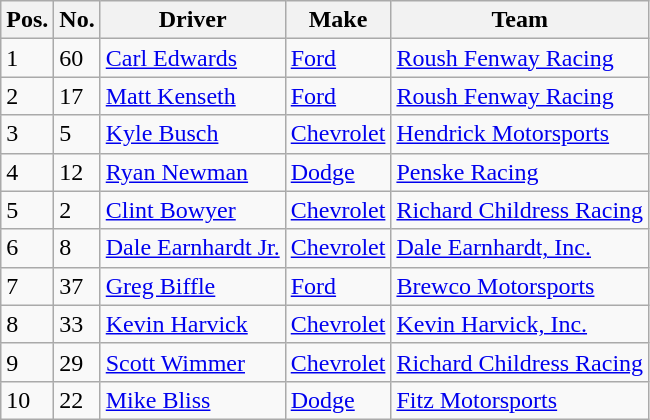<table class="wikitable">
<tr>
<th>Pos.</th>
<th>No.</th>
<th>Driver</th>
<th>Make</th>
<th>Team</th>
</tr>
<tr>
<td>1</td>
<td>60</td>
<td><a href='#'>Carl Edwards</a></td>
<td><a href='#'>Ford</a></td>
<td><a href='#'>Roush Fenway Racing</a></td>
</tr>
<tr>
<td>2</td>
<td>17</td>
<td><a href='#'>Matt Kenseth</a></td>
<td><a href='#'>Ford</a></td>
<td><a href='#'>Roush Fenway Racing</a></td>
</tr>
<tr>
<td>3</td>
<td>5</td>
<td><a href='#'>Kyle Busch</a></td>
<td><a href='#'>Chevrolet</a></td>
<td><a href='#'>Hendrick Motorsports</a></td>
</tr>
<tr>
<td>4</td>
<td>12</td>
<td><a href='#'>Ryan Newman</a></td>
<td><a href='#'>Dodge</a></td>
<td><a href='#'>Penske Racing</a></td>
</tr>
<tr>
<td>5</td>
<td>2</td>
<td><a href='#'>Clint Bowyer</a></td>
<td><a href='#'>Chevrolet</a></td>
<td><a href='#'>Richard Childress Racing</a></td>
</tr>
<tr>
<td>6</td>
<td>8</td>
<td><a href='#'>Dale Earnhardt Jr.</a></td>
<td><a href='#'>Chevrolet</a></td>
<td><a href='#'>Dale Earnhardt, Inc.</a></td>
</tr>
<tr>
<td>7</td>
<td>37</td>
<td><a href='#'>Greg Biffle</a></td>
<td><a href='#'>Ford</a></td>
<td><a href='#'>Brewco Motorsports</a></td>
</tr>
<tr>
<td>8</td>
<td>33</td>
<td><a href='#'>Kevin Harvick</a></td>
<td><a href='#'>Chevrolet</a></td>
<td><a href='#'>Kevin Harvick, Inc.</a></td>
</tr>
<tr>
<td>9</td>
<td>29</td>
<td><a href='#'>Scott Wimmer</a></td>
<td><a href='#'>Chevrolet</a></td>
<td><a href='#'>Richard Childress Racing</a></td>
</tr>
<tr>
<td>10</td>
<td>22</td>
<td><a href='#'>Mike Bliss</a></td>
<td><a href='#'>Dodge</a></td>
<td><a href='#'>Fitz Motorsports</a></td>
</tr>
</table>
